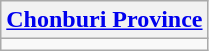<table class="wikitable" style="text-align:center;">
<tr>
<th><a href='#'>Chonburi Province</a></th>
</tr>
<tr>
<td></td>
</tr>
</table>
